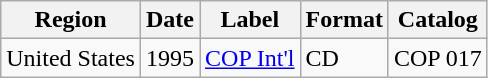<table class="wikitable">
<tr>
<th>Region</th>
<th>Date</th>
<th>Label</th>
<th>Format</th>
<th>Catalog</th>
</tr>
<tr>
<td>United States</td>
<td>1995</td>
<td><a href='#'>COP Int'l</a></td>
<td>CD</td>
<td>COP 017</td>
</tr>
</table>
